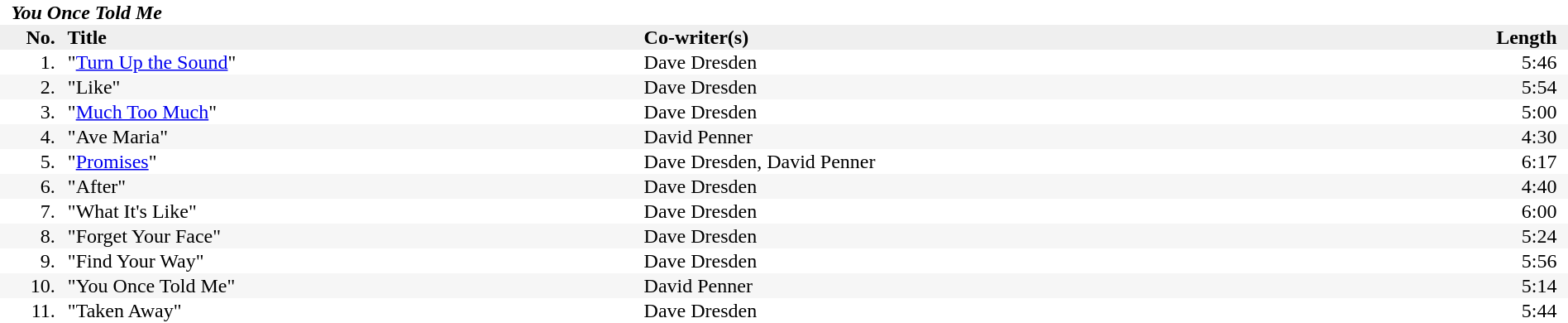<table border="0" cellpadding="1" cellspacing="0" width:100%">
<tr>
<th colspan="5"  align="left" bgcolor="#ffffff">  <strong><em>You Once Told Me</em></strong></th>
</tr>
<tr>
<th scope="col" style="background:#efefef;" width="02%" align="right">     No.</th>
<th scope="col" style="background:#efefef;" width="38%" align="left">  Title</th>
<th scope="col" style="background:#efefef;" width="28%" align="left">Co-writer(s)</th>
<th scope="col" style="background:#efefef;" width="20%" align="left"></th>
<th scope="col" style="background:#efefef;" width="12%" align="right">Length  </th>
</tr>
<tr>
<td style="background:#ffffff;" align="right">  1.</td>
<td style="background:#ffffff;" align="left">  "<a href='#'>Turn Up the Sound</a>"</td>
<td style="background:#ffffff;" align="left">Dave Dresden</td>
<td style="background:#ffffff;" align="left"></td>
<td style="background:#ffffff;" align="right">5:46  </td>
</tr>
<tr>
<td style="background:#f6f6f6;" align="right">  2.</td>
<td style="background:#f6f6f6;" align="left">  "Like"</td>
<td style="background:#f6f6f6;" align="left">Dave Dresden</td>
<td style="background:#f6f6f6;" align="left"></td>
<td style="background:#f6f6f6;" align="right">5:54  </td>
</tr>
<tr>
<td style="background:#ffffff;" align="right">  3.</td>
<td style="background:#ffffff;" align="left">  "<a href='#'>Much Too Much</a>"</td>
<td style="background:#ffffff;" align="left">Dave Dresden</td>
<td style="background:#ffffff;" align="left"></td>
<td style="background:#ffffff;" align="right">5:00  </td>
</tr>
<tr>
<td style="background:#f6f6f6;" align="right">  4.</td>
<td style="background:#f6f6f6;" align="left">  "Ave Maria"</td>
<td style="background:#f6f6f6;" align="left">David Penner</td>
<td style="background:#f6f6f6;" align="left"></td>
<td style="background:#f6f6f6;" align="right">4:30  </td>
</tr>
<tr>
<td style="background:#ffffff;" align="right">  5.</td>
<td style="background:#ffffff;" align="left">  "<a href='#'>Promises</a>"</td>
<td style="background:#ffffff;" align="left">Dave Dresden, David Penner</td>
<td style="background:#ffffff;" align="left"></td>
<td style="background:#ffffff;" align="right">6:17  </td>
</tr>
<tr>
<td style="background:#f6f6f6;" align="right">  6.</td>
<td style="background:#f6f6f6;" align="left">  "After"</td>
<td style="background:#f6f6f6;" align="left">Dave Dresden</td>
<td style="background:#f6f6f6;" align="left"></td>
<td style="background:#f6f6f6;" align="right">4:40  </td>
</tr>
<tr>
<td style="background:#ffffff;" align="right">  7.</td>
<td style="background:#ffffff;" align="left">  "What It's Like"</td>
<td style="background:#ffffff;" align="left">Dave Dresden</td>
<td style="background:#ffffff;" align="left"></td>
<td style="background:#ffffff;" align="right">6:00  </td>
</tr>
<tr>
<td style="background:#f6f6f6;" align="right">  8.</td>
<td style="background:#f6f6f6;" align="left">  "Forget Your Face"</td>
<td style="background:#f6f6f6;" align="left">Dave Dresden</td>
<td style="background:#f6f6f6;" align="left"></td>
<td style="background:#f6f6f6;" align="right">5:24  </td>
</tr>
<tr>
<td style="background:#ffffff;" align="right">  9.</td>
<td style="background:#ffffff;" align="left">  "Find Your Way"</td>
<td style="background:#ffffff;" align="left">Dave Dresden</td>
<td style="background:#ffffff;" align="left"></td>
<td style="background:#ffffff;" align="right">5:56  </td>
</tr>
<tr>
<td style="background:#f6f6f6;" align="right">  10.</td>
<td style="background:#f6f6f6;" align="left">  "You Once Told Me"</td>
<td style="background:#f6f6f6;" align="left">David Penner</td>
<td style="background:#f6f6f6;" align="left"></td>
<td style="background:#f6f6f6;" align="right">5:14  </td>
</tr>
<tr>
<td style="background:#ffffff;" align="right">  11.</td>
<td style="background:#ffffff;" align="left">  "Taken Away"</td>
<td style="background:#ffffff;" align="left">Dave Dresden</td>
<td style="background:#ffffff;" align="left"></td>
<td style="background:#ffffff;" align="right">5:44  </td>
</tr>
<tr>
</tr>
</table>
